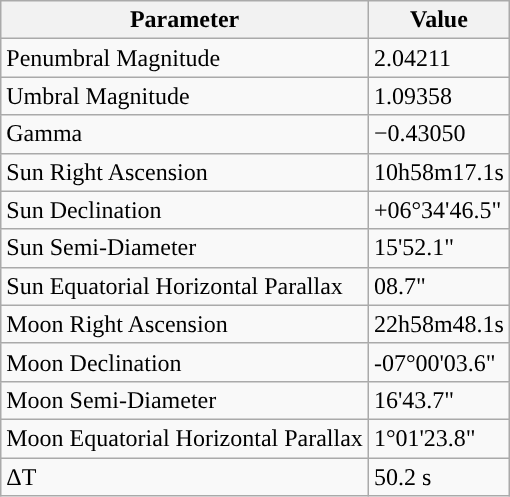<table class="wikitable">
<tr>
<th>Parameter</th>
<th>Value</th>
</tr>
<tr>
<td>Penumbral Magnitude</td>
<td>2.04211</td>
</tr>
<tr>
<td>Umbral Magnitude</td>
<td>1.09358</td>
</tr>
<tr>
<td>Gamma</td>
<td>−0.43050</td>
</tr>
<tr>
<td>Sun Right Ascension</td>
<td>10h58m17.1s</td>
</tr>
<tr>
<td>Sun Declination</td>
<td>+06°34'46.5"</td>
</tr>
<tr>
<td>Sun Semi-Diameter</td>
<td>15'52.1"</td>
</tr>
<tr>
<td>Sun Equatorial Horizontal Parallax</td>
<td>08.7"</td>
</tr>
<tr>
<td>Moon Right Ascension</td>
<td>22h58m48.1s</td>
</tr>
<tr>
<td>Moon Declination</td>
<td>-07°00'03.6"</td>
</tr>
<tr>
<td>Moon Semi-Diameter</td>
<td>16'43.7"</td>
</tr>
<tr>
<td>Moon Equatorial Horizontal Parallax</td>
<td>1°01'23.8"</td>
</tr>
<tr>
<td>ΔT</td>
<td>50.2 s</td>
</tr>
</table>
